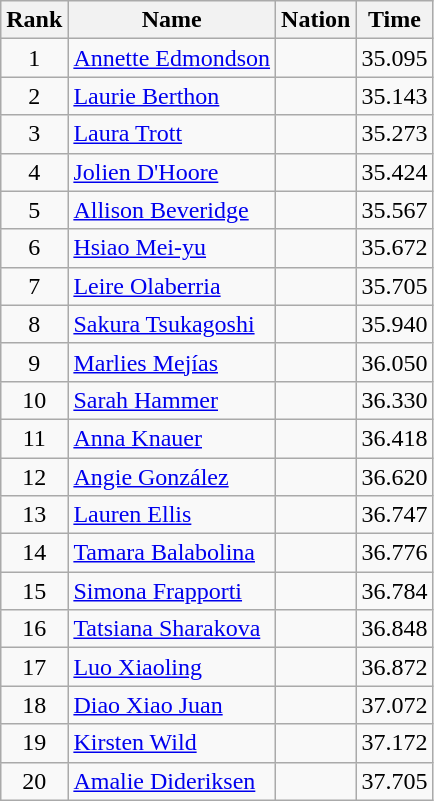<table class="wikitable sortable" style="text-align:center">
<tr>
<th>Rank</th>
<th>Name</th>
<th>Nation</th>
<th>Time</th>
</tr>
<tr>
<td>1</td>
<td align=left><a href='#'>Annette Edmondson</a></td>
<td align=left></td>
<td>35.095</td>
</tr>
<tr>
<td>2</td>
<td align=left><a href='#'>Laurie Berthon</a></td>
<td align=left></td>
<td>35.143</td>
</tr>
<tr>
<td>3</td>
<td align=left><a href='#'>Laura Trott</a></td>
<td align=left></td>
<td>35.273</td>
</tr>
<tr>
<td>4</td>
<td align=left><a href='#'>Jolien D'Hoore</a></td>
<td align=left></td>
<td>35.424</td>
</tr>
<tr>
<td>5</td>
<td align=left><a href='#'>Allison Beveridge</a></td>
<td align=left></td>
<td>35.567</td>
</tr>
<tr>
<td>6</td>
<td align=left><a href='#'>Hsiao Mei-yu</a></td>
<td align=left></td>
<td>35.672</td>
</tr>
<tr>
<td>7</td>
<td align=left><a href='#'>Leire Olaberria</a></td>
<td align=left></td>
<td>35.705</td>
</tr>
<tr>
<td>8</td>
<td align=left><a href='#'>Sakura Tsukagoshi</a></td>
<td align=left></td>
<td>35.940</td>
</tr>
<tr>
<td>9</td>
<td align=left><a href='#'>Marlies Mejías</a></td>
<td align=left></td>
<td>36.050</td>
</tr>
<tr>
<td>10</td>
<td align=left><a href='#'>Sarah Hammer</a></td>
<td align=left></td>
<td>36.330</td>
</tr>
<tr>
<td>11</td>
<td align=left><a href='#'>Anna Knauer</a></td>
<td align=left></td>
<td>36.418</td>
</tr>
<tr>
<td>12</td>
<td align=left><a href='#'>Angie González</a></td>
<td align=left></td>
<td>36.620</td>
</tr>
<tr>
<td>13</td>
<td align=left><a href='#'>Lauren Ellis</a></td>
<td align=left></td>
<td>36.747</td>
</tr>
<tr>
<td>14</td>
<td align=left><a href='#'>Tamara Balabolina</a></td>
<td align=left></td>
<td>36.776</td>
</tr>
<tr>
<td>15</td>
<td align=left><a href='#'>Simona Frapporti</a></td>
<td align=left></td>
<td>36.784</td>
</tr>
<tr>
<td>16</td>
<td align=left><a href='#'>Tatsiana Sharakova</a></td>
<td align=left></td>
<td>36.848</td>
</tr>
<tr>
<td>17</td>
<td align=left><a href='#'>Luo Xiaoling</a></td>
<td align=left></td>
<td>36.872</td>
</tr>
<tr>
<td>18</td>
<td align=left><a href='#'>Diao Xiao Juan</a></td>
<td align=left></td>
<td>37.072</td>
</tr>
<tr>
<td>19</td>
<td align=left><a href='#'>Kirsten Wild</a></td>
<td align=left></td>
<td>37.172</td>
</tr>
<tr>
<td>20</td>
<td align=left><a href='#'>Amalie Dideriksen</a></td>
<td align=left></td>
<td>37.705</td>
</tr>
</table>
